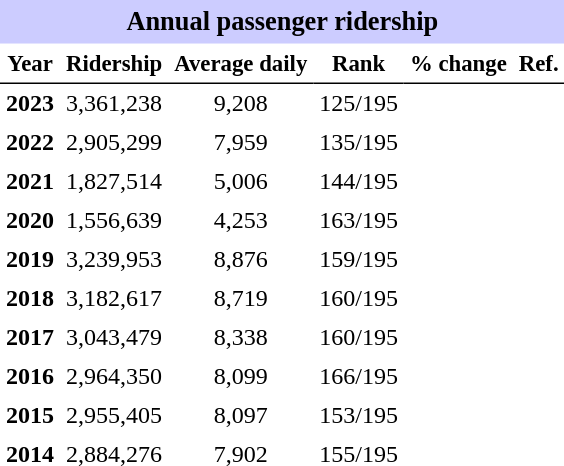<table class="toccolours" cellpadding="4" cellspacing="0" style="text-align:right;">
<tr>
<th colspan="6"  style="background-color:#ccf; background-color:#ccf; font-size:110%; text-align:center;">Annual passenger ridership</th>
</tr>
<tr style="font-size:95%; text-align:center">
<th style="border-bottom:1px solid black">Year</th>
<th style="border-bottom:1px solid black">Ridership</th>
<th style="border-bottom:1px solid black">Average daily</th>
<th style="border-bottom:1px solid black">Rank</th>
<th style="border-bottom:1px solid black">% change</th>
<th style="border-bottom:1px solid black">Ref.</th>
</tr>
<tr style="text-align:center;">
<td><strong>2023</strong></td>
<td>3,361,238</td>
<td>9,208</td>
<td>125/195</td>
<td></td>
<td></td>
</tr>
<tr style="text-align:center;">
<td><strong>2022</strong></td>
<td>2,905,299</td>
<td>7,959</td>
<td>135/195</td>
<td></td>
<td></td>
</tr>
<tr style="text-align:center;">
<td><strong>2021</strong></td>
<td>1,827,514</td>
<td>5,006</td>
<td>144/195</td>
<td></td>
<td></td>
</tr>
<tr style="text-align:center;">
<td><strong>2020</strong></td>
<td>1,556,639</td>
<td>4,253</td>
<td>163/195</td>
<td></td>
<td></td>
</tr>
<tr style="text-align:center;">
<td><strong>2019</strong></td>
<td>3,239,953</td>
<td>8,876</td>
<td>159/195</td>
<td></td>
<td></td>
</tr>
<tr style="text-align:center;">
<td><strong>2018</strong></td>
<td>3,182,617</td>
<td>8,719</td>
<td>160/195</td>
<td></td>
<td></td>
</tr>
<tr style="text-align:center;">
<td><strong>2017</strong></td>
<td>3,043,479</td>
<td>8,338</td>
<td>160/195</td>
<td></td>
<td></td>
</tr>
<tr style="text-align:center;">
<td><strong>2016</strong></td>
<td>2,964,350</td>
<td>8,099</td>
<td>166/195</td>
<td></td>
<td></td>
</tr>
<tr style="text-align:center;">
<td><strong>2015</strong></td>
<td>2,955,405</td>
<td>8,097</td>
<td>153/195</td>
<td></td>
<td></td>
</tr>
<tr style="text-align:center;">
<td><strong>2014</strong></td>
<td>2,884,276</td>
<td>7,902</td>
<td>155/195</td>
<td></td>
<td></td>
</tr>
</table>
